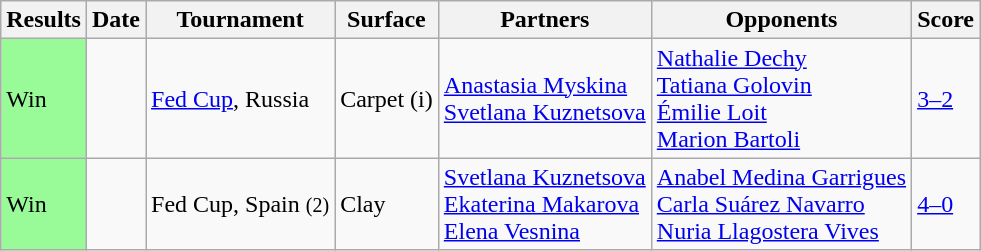<table class="sortable wikitable">
<tr>
<th>Results</th>
<th>Date</th>
<th>Tournament</th>
<th>Surface</th>
<th>Partners</th>
<th>Opponents</th>
<th class="unsortable">Score</th>
</tr>
<tr>
<td bgcolor=98FB98>Win</td>
<td><a href='#'></a></td>
<td><a href='#'>Fed Cup</a>, Russia</td>
<td>Carpet (i)</td>
<td> <a href='#'>Anastasia Myskina</a><br> <a href='#'>Svetlana Kuznetsova</a></td>
<td> <a href='#'>Nathalie Dechy</a><br> <a href='#'>Tatiana Golovin</a><br> <a href='#'>Émilie Loit</a><br> <a href='#'>Marion Bartoli</a></td>
<td><a href='#'>3–2</a></td>
</tr>
<tr>
<td bgcolor=98FB98>Win</td>
<td><a href='#'></a></td>
<td>Fed Cup, Spain <small>(2)</small></td>
<td>Clay</td>
<td> <a href='#'>Svetlana Kuznetsova</a><br> <a href='#'>Ekaterina Makarova</a><br> <a href='#'>Elena Vesnina</a></td>
<td> <a href='#'>Anabel Medina Garrigues</a><br> <a href='#'>Carla Suárez Navarro</a><br> <a href='#'>Nuria Llagostera Vives</a></td>
<td><a href='#'>4–0</a></td>
</tr>
</table>
